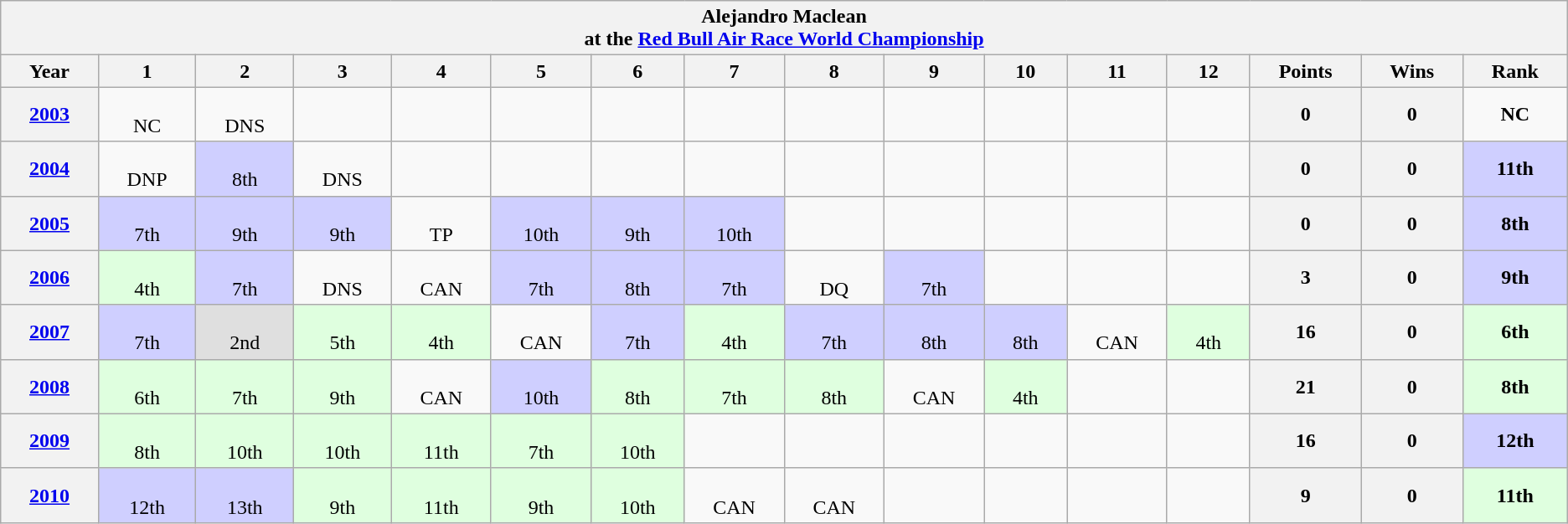<table class="wikitable">
<tr>
<th colspan=16 align=center> Alejandro Maclean<br>at the <a href='#'>Red Bull Air Race World Championship</a></th>
</tr>
<tr>
<th width="2%">Year</th>
<th width="2%">1</th>
<th width="2%">2</th>
<th width="2%">3</th>
<th width="2%">4</th>
<th width="2%">5</th>
<th width="2%">6</th>
<th width="2%">7</th>
<th width="2%">8</th>
<th width="2%">9</th>
<th width="2%">10</th>
<th width="2%">11</th>
<th width="2%">12</th>
<th width="2%">Points</th>
<th width="2%">Wins</th>
<th width="2%">Rank</th>
</tr>
<tr align=center>
<th><a href='#'>2003</a></th>
<td><br>NC</td>
<td><br>DNS</td>
<td></td>
<td></td>
<td></td>
<td></td>
<td></td>
<td></td>
<td></td>
<td></td>
<td></td>
<td></td>
<th>0</th>
<th>0</th>
<td><strong>NC</strong></td>
</tr>
<tr align=center>
<th><a href='#'>2004</a></th>
<td><br>DNP</td>
<td style="background:#cfcfff;"><br>8th</td>
<td><br>DNS</td>
<td></td>
<td></td>
<td></td>
<td></td>
<td></td>
<td></td>
<td></td>
<td></td>
<td></td>
<th>0</th>
<th>0</th>
<td style="background:#cfcfff;"><strong>11th</strong></td>
</tr>
<tr align=center>
<th><a href='#'>2005</a></th>
<td style="background:#cfcfff;"><br>7th</td>
<td style="background:#cfcfff;"><br>9th</td>
<td style="background:#cfcfff;"><br>9th</td>
<td><br>TP</td>
<td style="background:#cfcfff;"><br>10th</td>
<td style="background:#cfcfff;"><br>9th</td>
<td style="background:#cfcfff;"><br>10th</td>
<td></td>
<td></td>
<td></td>
<td></td>
<td></td>
<th>0</th>
<th>0</th>
<td style="background:#cfcfff;"><strong>8th</strong></td>
</tr>
<tr align=center>
<th><a href='#'>2006</a></th>
<td style="background:#dfffdf;"><br>4th</td>
<td style="background:#cfcfff;"><br>7th</td>
<td><br>DNS</td>
<td><br>CAN</td>
<td style="background:#cfcfff;"><br>7th</td>
<td style="background:#cfcfff;"><br>8th</td>
<td style="background:#cfcfff;"><br>7th</td>
<td><br>DQ</td>
<td style="background:#cfcfff;"><br>7th</td>
<td></td>
<td></td>
<td></td>
<th>3</th>
<th>0</th>
<td style="background:#cfcfff;"><strong>9th</strong></td>
</tr>
<tr align=center>
<th><a href='#'>2007</a></th>
<td style="background:#cfcfff;"><br>7th</td>
<td style="background:#dfdfdf;"><br>2nd</td>
<td style="background:#dfffdf;"><br>5th</td>
<td style="background:#dfffdf;"><br>4th</td>
<td><br>CAN</td>
<td style="background:#cfcfff;"><br>7th</td>
<td style="background:#dfffdf;"><br>4th</td>
<td style="background:#cfcfff;"><br>7th</td>
<td style="background:#cfcfff;"><br>8th</td>
<td style="background:#cfcfff;"><br>8th</td>
<td><br>CAN</td>
<td style="background:#dfffdf;"><br>4th</td>
<th>16</th>
<th>0</th>
<td style="background:#dfffdf;"><strong>6th</strong></td>
</tr>
<tr align=center>
<th><a href='#'>2008</a></th>
<td style="background:#dfffdf;"><br>6th</td>
<td style="background:#dfffdf;"><br>7th</td>
<td style="background:#dfffdf;"><br>9th</td>
<td><br>CAN</td>
<td style="background:#cfcfff;"><br>10th</td>
<td style="background:#dfffdf;"><br>8th</td>
<td style="background:#dfffdf;"><br>7th</td>
<td style="background:#dfffdf;"><br>8th</td>
<td><br>CAN</td>
<td style="background:#dfffdf;"><br>4th</td>
<td></td>
<td></td>
<th>21</th>
<th>0</th>
<td style="background:#dfffdf;"><strong>8th</strong></td>
</tr>
<tr align=center>
<th><a href='#'>2009</a></th>
<td style="background:#dfffdf;"><br>8th</td>
<td style="background:#dfffdf;"><br>10th</td>
<td style="background:#dfffdf;"><br>10th</td>
<td style="background:#dfffdf;"><br>11th</td>
<td style="background:#dfffdf;"><br>7th</td>
<td style="background:#dfffdf;"><br>10th</td>
<td></td>
<td></td>
<td></td>
<td></td>
<td></td>
<td></td>
<th>16</th>
<th>0</th>
<td style="background:#cfcfff;"><strong>12th</strong></td>
</tr>
<tr align=center>
<th><a href='#'>2010</a></th>
<td style="background:#cfcfff;"><br>12th</td>
<td style="background:#cfcfff;"><br>13th</td>
<td style="background:#dfffdf;"><br>9th</td>
<td style="background:#dfffdf;"><br>11th</td>
<td style="background:#dfffdf;"><br>9th</td>
<td style="background:#dfffdf;"><br>10th</td>
<td><br>CAN</td>
<td><br>CAN</td>
<td></td>
<td></td>
<td></td>
<td></td>
<th>9</th>
<th>0</th>
<td style="background:#dfffdf;"><strong>11th</strong></td>
</tr>
</table>
